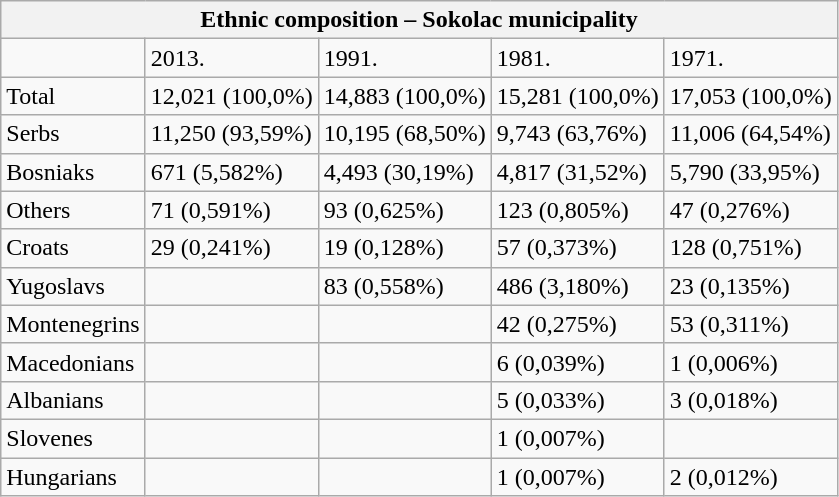<table class="wikitable">
<tr>
<th colspan="8">Ethnic composition – Sokolac municipality</th>
</tr>
<tr>
<td></td>
<td>2013.</td>
<td>1991.</td>
<td>1981.</td>
<td>1971.</td>
</tr>
<tr>
<td>Total</td>
<td>12,021 (100,0%)</td>
<td>14,883 (100,0%)</td>
<td>15,281 (100,0%)</td>
<td>17,053 (100,0%)</td>
</tr>
<tr>
<td>Serbs</td>
<td>11,250 (93,59%)</td>
<td>10,195 (68,50%)</td>
<td>9,743 (63,76%)</td>
<td>11,006 (64,54%)</td>
</tr>
<tr>
<td>Bosniaks</td>
<td>671 (5,582%)</td>
<td>4,493 (30,19%)</td>
<td>4,817 (31,52%)</td>
<td>5,790 (33,95%)</td>
</tr>
<tr>
<td>Others</td>
<td>71 (0,591%)</td>
<td>93 (0,625%)</td>
<td>123 (0,805%)</td>
<td>47 (0,276%)</td>
</tr>
<tr>
<td>Croats</td>
<td>29 (0,241%)</td>
<td>19 (0,128%)</td>
<td>57 (0,373%)</td>
<td>128 (0,751%)</td>
</tr>
<tr>
<td>Yugoslavs</td>
<td></td>
<td>83 (0,558%)</td>
<td>486 (3,180%)</td>
<td>23 (0,135%)</td>
</tr>
<tr>
<td>Montenegrins</td>
<td></td>
<td></td>
<td>42 (0,275%)</td>
<td>53 (0,311%)</td>
</tr>
<tr>
<td>Macedonians</td>
<td></td>
<td></td>
<td>6 (0,039%)</td>
<td>1 (0,006%)</td>
</tr>
<tr>
<td>Albanians</td>
<td></td>
<td></td>
<td>5 (0,033%)</td>
<td>3 (0,018%)</td>
</tr>
<tr>
<td>Slovenes</td>
<td></td>
<td></td>
<td>1 (0,007%)</td>
<td></td>
</tr>
<tr>
<td>Hungarians</td>
<td></td>
<td></td>
<td>1 (0,007%)</td>
<td>2 (0,012%)</td>
</tr>
</table>
